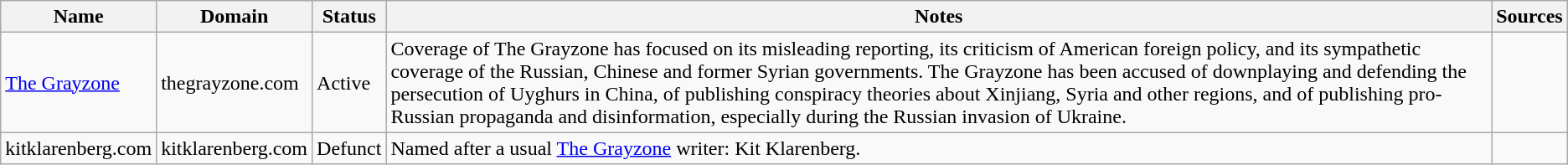<table class="wikitable sortable mw-collapsible">
<tr>
<th>Name</th>
<th>Domain</th>
<th>Status</th>
<th class="sortable">Notes</th>
<th class="unsortable">Sources</th>
</tr>
<tr>
<td><a href='#'>The Grayzone</a></td>
<td>thegrayzone.com</td>
<td>Active</td>
<td>Coverage of The Grayzone has focused on its misleading reporting, its criticism of American foreign policy, and its sympathetic coverage of the Russian, Chinese and former Syrian governments. The Grayzone has been accused of downplaying and defending the persecution of Uyghurs in China, of publishing conspiracy theories about Xinjiang, Syria and other regions, and of publishing pro-Russian propaganda and disinformation, especially during the Russian invasion of Ukraine.</td>
<td></td>
</tr>
<tr>
<td>kitklarenberg.com</td>
<td>kitklarenberg.com</td>
<td>Defunct</td>
<td>Named after a usual <a href='#'>The Grayzone</a> writer: Kit Klarenberg.</td>
<td></td>
</tr>
</table>
